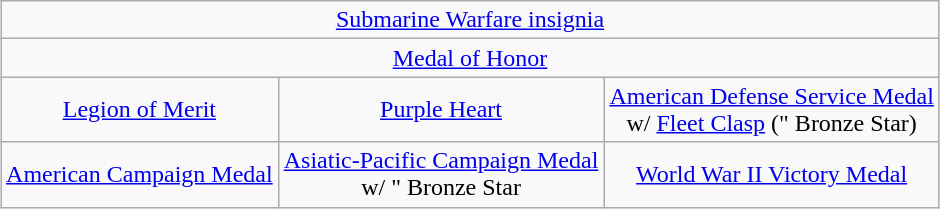<table class="wikitable" style="margin:1em auto; text-align:center;">
<tr>
<td colspan="3"><a href='#'>Submarine Warfare insignia</a></td>
</tr>
<tr>
<td colspan="3"><a href='#'>Medal of Honor</a></td>
</tr>
<tr>
<td><a href='#'>Legion of Merit</a></td>
<td><a href='#'>Purple Heart</a></td>
<td><a href='#'>American Defense Service Medal</a><br>w/ <a href='#'>Fleet Clasp</a> (" Bronze Star)</td>
</tr>
<tr>
<td><a href='#'>American Campaign Medal</a></td>
<td><a href='#'>Asiatic-Pacific Campaign Medal</a><br>w/ " Bronze Star</td>
<td><a href='#'>World War II Victory Medal</a></td>
</tr>
</table>
